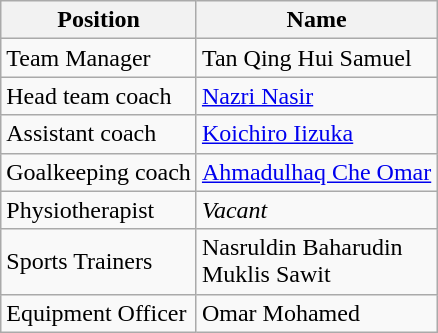<table class="wikitable">
<tr>
<th>Position</th>
<th>Name</th>
</tr>
<tr>
<td>Team Manager</td>
<td> Tan Qing Hui Samuel</td>
</tr>
<tr>
<td>Head team coach</td>
<td> <a href='#'>Nazri Nasir</a></td>
</tr>
<tr>
<td>Assistant coach</td>
<td> <a href='#'>Koichiro Iizuka</a></td>
</tr>
<tr>
<td>Goalkeeping coach</td>
<td> <a href='#'>Ahmadulhaq Che Omar</a></td>
</tr>
<tr>
<td>Physiotherapist</td>
<td><em>Vacant</em></td>
</tr>
<tr>
<td>Sports Trainers</td>
<td> Nasruldin Baharudin <br>  Muklis Sawit</td>
</tr>
<tr>
<td>Equipment Officer</td>
<td> Omar Mohamed</td>
</tr>
</table>
